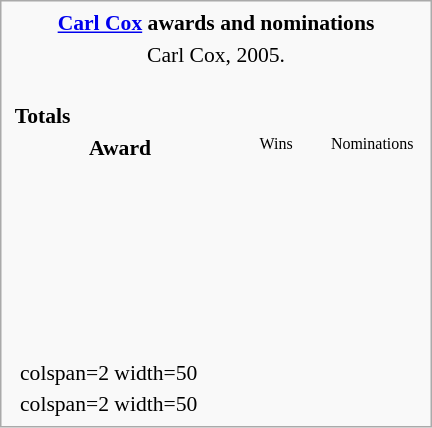<table class=infobox style="width:20em; text-align:left; font-size:90%; vertical-align:middle; background-color:#white;">
<tr>
<th colspan=2 align=center><a href='#'>Carl Cox</a> awards and nominations</th>
</tr>
<tr>
<td colspan=3 style="text-align:center;"> Carl Cox, 2005.</td>
</tr>
<tr>
<td colspan=3><br><table class="collapsible collapsed" width=100%>
<tr>
<th colspan=3 style="background-color#d9e8ff" text-align:center;">Totals</th>
</tr>
<tr style="background-color#d9e8ff; text-align:center;">
<th style="vertical-align: middle;">Award</th>
<td style="background#cceecc; font-size:8pt;" width="60px">Wins</td>
<td style="background#eecccc; font-size:8pt;" width="60px">Nominations</td>
</tr>
<tr>
<td align=center><br></td>
<td></td>
<td></td>
</tr>
<tr>
<td align=center><br></td>
<td></td>
<td></td>
</tr>
<tr>
<td align=center><br></td>
<td></td>
<td></td>
</tr>
<tr>
<td align=center><br></td>
<td></td>
<td></td>
</tr>
<tr>
<td align=center><br></td>
<td></td>
<td></td>
</tr>
<tr>
<td align=center><br></td>
<td></td>
<td></td>
</tr>
</table>
</td>
</tr>
<tr style="background-color#d9e8ff">
<td></td>
<td>colspan=2 width=50 </td>
</tr>
<tr>
<td></td>
<td>colspan=2 width=50 </td>
</tr>
</table>
